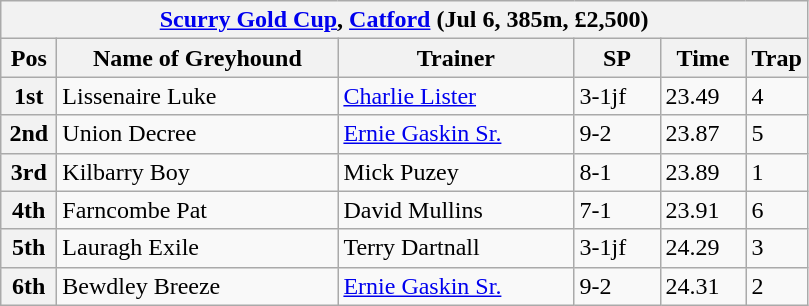<table class="wikitable">
<tr>
<th colspan="6"><a href='#'>Scurry Gold Cup</a>, <a href='#'>Catford</a> (Jul 6, 385m, £2,500)</th>
</tr>
<tr>
<th width=30>Pos</th>
<th width=180>Name of Greyhound</th>
<th width=150>Trainer</th>
<th width=50>SP</th>
<th width=50>Time</th>
<th width=30>Trap</th>
</tr>
<tr>
<th>1st</th>
<td>Lissenaire Luke</td>
<td><a href='#'>Charlie Lister</a></td>
<td>3-1jf</td>
<td>23.49</td>
<td>4</td>
</tr>
<tr>
<th>2nd</th>
<td>Union Decree</td>
<td><a href='#'>Ernie Gaskin Sr.</a></td>
<td>9-2</td>
<td>23.87</td>
<td>5</td>
</tr>
<tr>
<th>3rd</th>
<td>Kilbarry Boy</td>
<td>Mick Puzey</td>
<td>8-1</td>
<td>23.89</td>
<td>1</td>
</tr>
<tr>
<th>4th</th>
<td>Farncombe Pat</td>
<td>David Mullins</td>
<td>7-1</td>
<td>23.91</td>
<td>6</td>
</tr>
<tr>
<th>5th</th>
<td>Lauragh Exile</td>
<td>Terry Dartnall</td>
<td>3-1jf</td>
<td>24.29</td>
<td>3</td>
</tr>
<tr>
<th>6th</th>
<td>Bewdley Breeze</td>
<td><a href='#'>Ernie Gaskin Sr.</a></td>
<td>9-2</td>
<td>24.31</td>
<td>2</td>
</tr>
</table>
